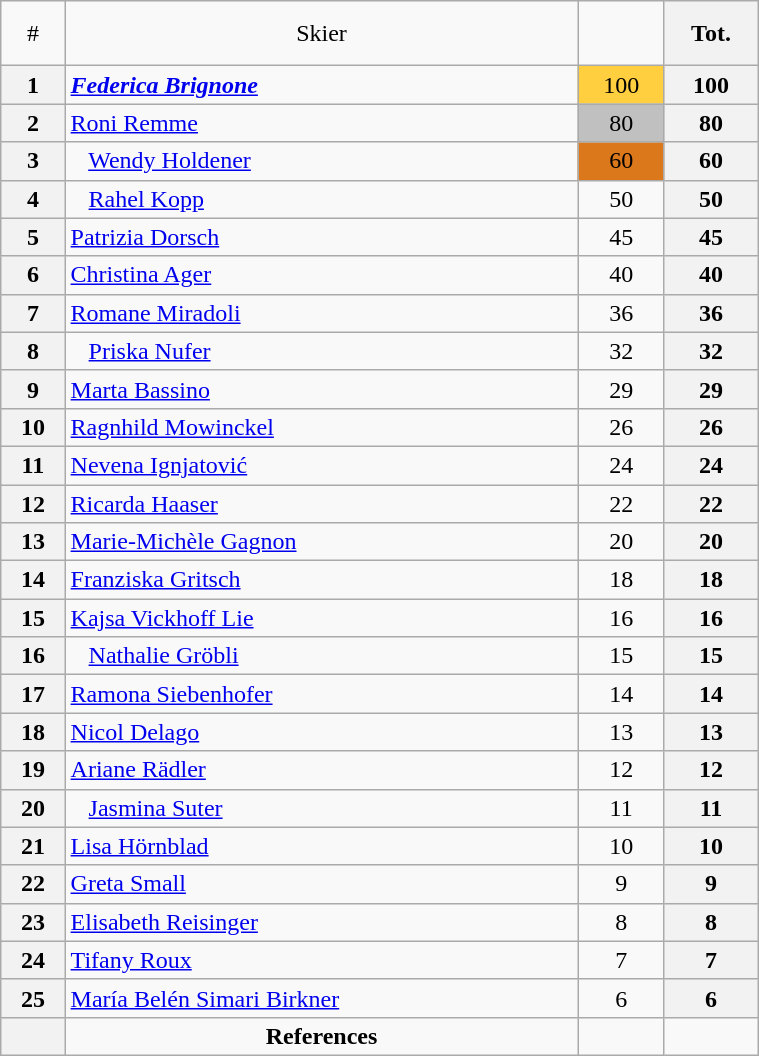<table class="wikitable" width=40% style="font-size:100%; text-align:center;">
<tr>
<td>#</td>
<td>Skier</td>
<td><br>   </td>
<th>Tot.</th>
</tr>
<tr>
<th>1</th>
<td align=left> <strong><em><a href='#'>Federica Brignone</a></em></strong></td>
<td bgcolor=ffcf40>100</td>
<th>100</th>
</tr>
<tr>
<th>2</th>
<td align=left> <a href='#'>Roni Remme</a></td>
<td bgcolor=c0c0c0>80</td>
<th>80</th>
</tr>
<tr>
<th>3</th>
<td align=left>   <a href='#'>Wendy Holdener</a></td>
<td bgcolor=db781b>60</td>
<th>60</th>
</tr>
<tr>
<th>4</th>
<td align=left>   <a href='#'>Rahel Kopp</a></td>
<td>50</td>
<th>50</th>
</tr>
<tr>
<th>5</th>
<td align=left> <a href='#'>Patrizia Dorsch</a></td>
<td>45</td>
<th>45</th>
</tr>
<tr>
<th>6</th>
<td align=left> <a href='#'>Christina Ager</a></td>
<td>40</td>
<th>40</th>
</tr>
<tr>
<th>7</th>
<td align=left> <a href='#'>Romane Miradoli</a></td>
<td>36</td>
<th>36</th>
</tr>
<tr>
<th>8</th>
<td align=left>   <a href='#'>Priska Nufer</a></td>
<td>32</td>
<th>32</th>
</tr>
<tr>
<th>9</th>
<td align=left> <a href='#'>Marta Bassino</a></td>
<td>29</td>
<th>29</th>
</tr>
<tr>
<th>10</th>
<td align=left> <a href='#'>Ragnhild Mowinckel</a></td>
<td>26</td>
<th>26</th>
</tr>
<tr>
<th>11</th>
<td align=left> <a href='#'>Nevena Ignjatović</a></td>
<td>24</td>
<th>24</th>
</tr>
<tr>
<th>12</th>
<td align=left> <a href='#'>Ricarda Haaser</a></td>
<td>22</td>
<th>22</th>
</tr>
<tr>
<th>13</th>
<td align=left> <a href='#'>Marie-Michèle Gagnon</a></td>
<td>20</td>
<th>20</th>
</tr>
<tr>
<th>14</th>
<td align=left> <a href='#'>Franziska Gritsch</a></td>
<td>18</td>
<th>18</th>
</tr>
<tr>
<th>15</th>
<td align=left> <a href='#'>Kajsa Vickhoff Lie</a></td>
<td>16</td>
<th>16</th>
</tr>
<tr>
<th>16</th>
<td align=left>   <a href='#'>Nathalie Gröbli</a></td>
<td>15</td>
<th>15</th>
</tr>
<tr>
<th>17</th>
<td align=left> <a href='#'>Ramona Siebenhofer</a></td>
<td>14</td>
<th>14</th>
</tr>
<tr>
<th>18</th>
<td align=left> <a href='#'>Nicol Delago</a></td>
<td>13</td>
<th>13</th>
</tr>
<tr>
<th>19</th>
<td align=left> <a href='#'>Ariane Rädler</a></td>
<td>12</td>
<th>12</th>
</tr>
<tr>
<th>20</th>
<td align=left>   <a href='#'>Jasmina Suter</a></td>
<td>11</td>
<th>11</th>
</tr>
<tr>
<th>21</th>
<td align=left> <a href='#'>Lisa Hörnblad</a></td>
<td>10</td>
<th>10</th>
</tr>
<tr>
<th>22</th>
<td align=left> <a href='#'>Greta Small</a></td>
<td>9</td>
<th>9</th>
</tr>
<tr>
<th>23</th>
<td align=left> <a href='#'>Elisabeth Reisinger</a></td>
<td>8</td>
<th>8</th>
</tr>
<tr>
<th>24</th>
<td align=left> <a href='#'>Tifany Roux</a></td>
<td>7</td>
<th>7</th>
</tr>
<tr>
<th>25</th>
<td align=left> <a href='#'>María Belén Simari Birkner</a></td>
<td>6</td>
<th>6</th>
</tr>
<tr>
<th></th>
<td align=center><strong>References</strong></td>
<td></td>
</tr>
</table>
